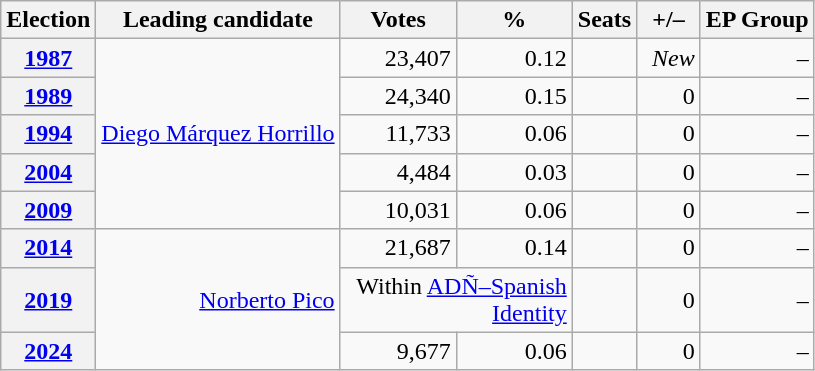<table class="wikitable" style="text-align:right;">
<tr>
<th>Election</th>
<th>Leading candidate</th>
<th width="70">Votes</th>
<th width="70">%</th>
<th>Seats</th>
<th width="35">+/–</th>
<th>EP Group</th>
</tr>
<tr>
<th><a href='#'>1987</a></th>
<td rowspan="5"><a href='#'>Diego Márquez Horrillo</a></td>
<td>23,407</td>
<td>0.12</td>
<td></td>
<td><em>New</em></td>
<td>–</td>
</tr>
<tr>
<th><a href='#'>1989</a></th>
<td>24,340</td>
<td>0.15</td>
<td></td>
<td>0</td>
<td>–</td>
</tr>
<tr>
<th><a href='#'>1994</a></th>
<td>11,733</td>
<td>0.06</td>
<td></td>
<td>0</td>
<td>–</td>
</tr>
<tr>
<th><a href='#'>2004</a></th>
<td>4,484</td>
<td>0.03</td>
<td></td>
<td>0</td>
<td>–</td>
</tr>
<tr>
<th><a href='#'>2009</a></th>
<td>10,031</td>
<td>0.06</td>
<td></td>
<td>0</td>
<td>–</td>
</tr>
<tr>
<th><a href='#'>2014</a></th>
<td rowspan="3"><a href='#'>Norberto Pico</a></td>
<td>21,687</td>
<td>0.14</td>
<td></td>
<td>0</td>
<td>–</td>
</tr>
<tr>
<th><a href='#'>2019</a></th>
<td colspan="2">Within <a href='#'>ADÑ–Spanish Identity</a></td>
<td></td>
<td>0</td>
<td>–</td>
</tr>
<tr>
<th><a href='#'>2024</a></th>
<td>9,677</td>
<td>0.06</td>
<td></td>
<td>0</td>
<td>–</td>
</tr>
</table>
